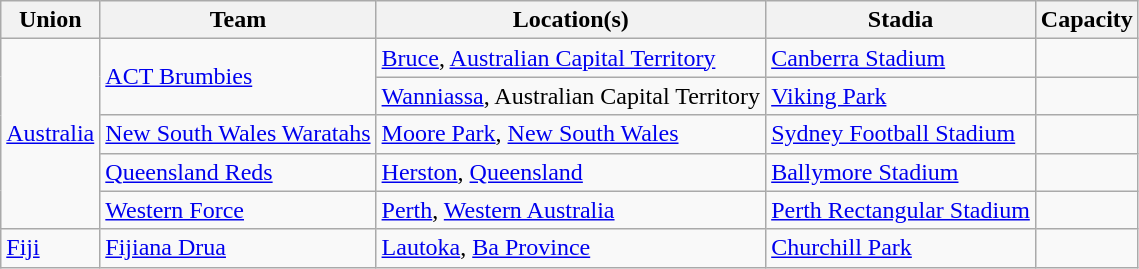<table class="wikitable sortable">
<tr>
<th>Union</th>
<th>Team</th>
<th>Location(s)</th>
<th>Stadia</th>
<th>Capacity</th>
</tr>
<tr>
<td rowspan=5> <a href='#'>Australia</a></td>
<td rowspan=2><a href='#'>ACT Brumbies</a></td>
<td><a href='#'>Bruce</a>, <a href='#'>Australian Capital Territory</a></td>
<td><a href='#'>Canberra Stadium</a></td>
<td style="text-align:center"></td>
</tr>
<tr>
<td><a href='#'>Wanniassa</a>, Australian Capital Territory</td>
<td><a href='#'>Viking Park</a></td>
<td style="text-align:center"></td>
</tr>
<tr>
<td><a href='#'>New South Wales Waratahs</a></td>
<td><a href='#'>Moore Park</a>, <a href='#'>New South Wales</a></td>
<td><a href='#'>Sydney Football Stadium</a></td>
<td style="text-align:center"></td>
</tr>
<tr>
<td><a href='#'>Queensland Reds</a></td>
<td><a href='#'>Herston</a>, <a href='#'>Queensland</a></td>
<td><a href='#'>Ballymore Stadium</a></td>
<td style="text-align:center"></td>
</tr>
<tr>
<td><a href='#'>Western Force</a></td>
<td><a href='#'>Perth</a>, <a href='#'>Western Australia</a></td>
<td><a href='#'>Perth Rectangular Stadium</a></td>
<td style="text-align:center"></td>
</tr>
<tr>
<td> <a href='#'>Fiji</a></td>
<td><a href='#'>Fijiana Drua</a></td>
<td><a href='#'>Lautoka</a>, <a href='#'>Ba Province</a></td>
<td><a href='#'>Churchill Park</a></td>
<td style="text-align:center"></td>
</tr>
</table>
